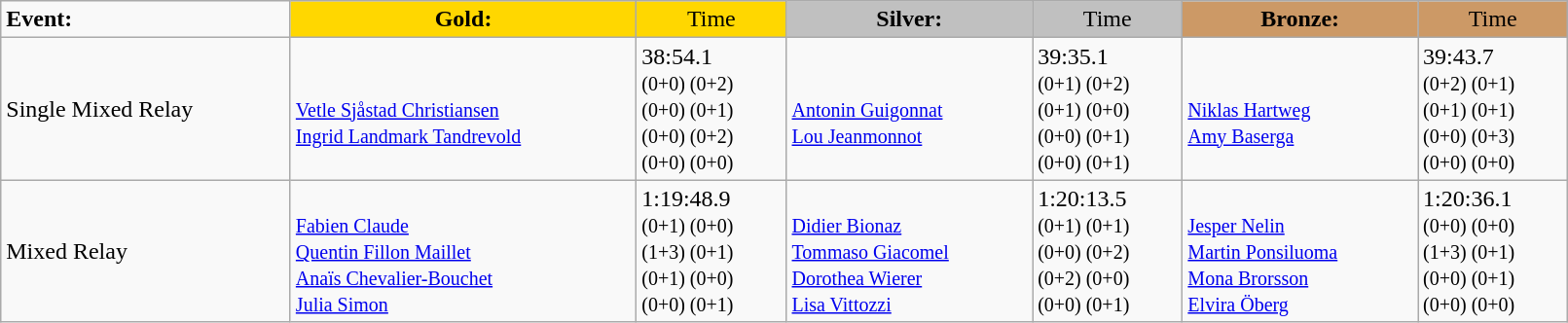<table class="wikitable" width=85%>
<tr>
<td><strong>Event:</strong></td>
<td style="text-align:center;background-color:gold;"><strong>Gold:</strong></td>
<td style="text-align:center;background-color:gold;">Time</td>
<td style="text-align:center;background-color:silver;"><strong>Silver:</strong></td>
<td style="text-align:center;background-color:silver;">Time</td>
<td style="text-align:center;background-color:#CC9966;"><strong>Bronze:</strong></td>
<td style="text-align:center;background-color:#CC9966;">Time</td>
</tr>
<tr>
<td>Single Mixed Relay<br></td>
<td><strong></strong><br><small><a href='#'>Vetle Sjåstad Christiansen</a><br><a href='#'>Ingrid Landmark Tandrevold</a></small></td>
<td>38:54.1<br><small>(0+0) (0+2)<br>(0+0) (0+1)<br>(0+0) (0+2)<br>(0+0) (0+0)<br></small></td>
<td><br><small><a href='#'>Antonin Guigonnat</a><br><a href='#'>Lou Jeanmonnot</a></small></td>
<td>39:35.1<br><small>(0+1) (0+2)<br>(0+1) (0+0)<br>(0+0) (0+1)<br>(0+0) (0+1)</small></td>
<td><br><small><a href='#'>Niklas Hartweg</a><br><a href='#'>Amy Baserga</a></small></td>
<td>39:43.7<br><small>(0+2) (0+1)<br>(0+1) (0+1)<br>(0+0) (0+3)<br>(0+0) (0+0)<br></small></td>
</tr>
<tr>
<td>Mixed Relay<br></td>
<td><strong></strong><br><small><a href='#'>Fabien Claude</a><br><a href='#'>Quentin Fillon Maillet</a><br><a href='#'>Anaïs Chevalier-Bouchet</a><br><a href='#'>Julia Simon</a></small></td>
<td>1:19:48.9<br><small>(0+1) (0+0)<br>(1+3) (0+1)<br>(0+1) (0+0)<br>(0+0) (0+1)<br></small></td>
<td><br><small><a href='#'>Didier Bionaz</a><br><a href='#'>Tommaso Giacomel</a><br><a href='#'>Dorothea Wierer</a><br><a href='#'>Lisa Vittozzi</a></small></td>
<td>1:20:13.5<br><small>(0+1) (0+1)<br>(0+0) (0+2)<br>(0+2) (0+0)<br>(0+0) (0+1)</small></td>
<td><br><small><a href='#'>Jesper Nelin</a><br><a href='#'>Martin Ponsiluoma</a><br><a href='#'>Mona Brorsson</a><br><a href='#'>Elvira Öberg</a></small></td>
<td>1:20:36.1<br><small>(0+0) (0+0)<br>(1+3) (0+1)<br>(0+0) (0+1)<br>(0+0) (0+0)<br></small></td>
</tr>
</table>
